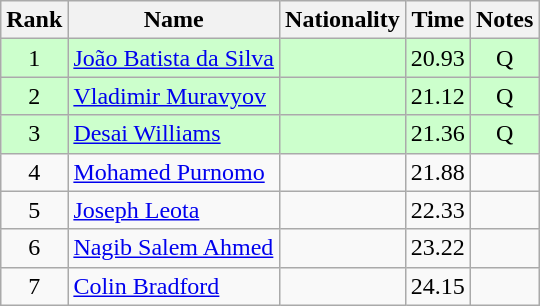<table class="wikitable sortable" style="text-align:center">
<tr>
<th>Rank</th>
<th>Name</th>
<th>Nationality</th>
<th>Time</th>
<th>Notes</th>
</tr>
<tr style="background:#ccffcc;">
<td align="center">1</td>
<td align=left><a href='#'>João Batista da Silva</a></td>
<td align=left></td>
<td align="center">20.93</td>
<td>Q</td>
</tr>
<tr style="background:#ccffcc;">
<td align="center">2</td>
<td align=left><a href='#'>Vladimir Muravyov</a></td>
<td align=left></td>
<td align="center">21.12</td>
<td>Q</td>
</tr>
<tr style="background:#ccffcc;">
<td align="center">3</td>
<td align=left><a href='#'>Desai Williams</a></td>
<td align=left></td>
<td align="center">21.36</td>
<td>Q</td>
</tr>
<tr>
<td align="center">4</td>
<td align=left><a href='#'>Mohamed Purnomo</a></td>
<td align=left></td>
<td align="center">21.88</td>
<td></td>
</tr>
<tr>
<td align="center">5</td>
<td align=left><a href='#'>Joseph Leota</a></td>
<td align=left></td>
<td align="center">22.33</td>
<td></td>
</tr>
<tr>
<td align="center">6</td>
<td align=left><a href='#'>Nagib Salem Ahmed</a></td>
<td align=left></td>
<td align="center">23.22</td>
<td></td>
</tr>
<tr>
<td align="center">7</td>
<td align=left><a href='#'>Colin Bradford</a></td>
<td align=left></td>
<td align="center">24.15</td>
<td></td>
</tr>
</table>
